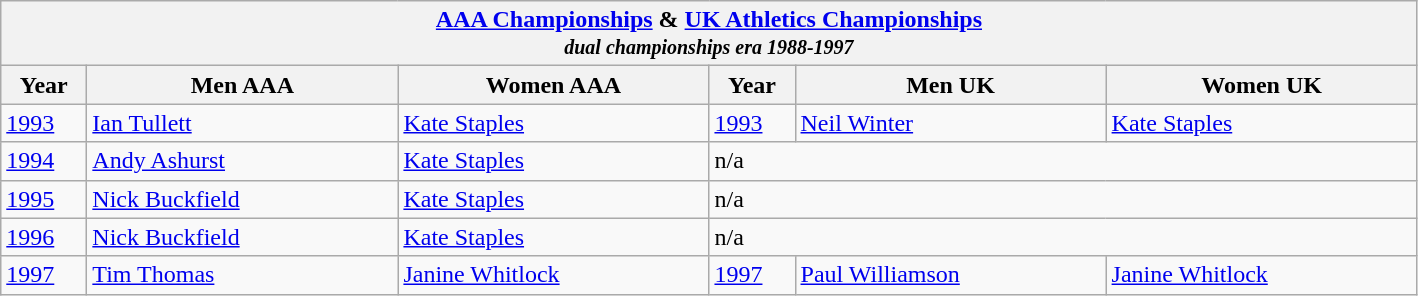<table class="wikitable">
<tr>
<th colspan="6"><a href='#'>AAA Championships</a> & <a href='#'>UK Athletics Championships</a><br><em><small>dual championships era 1988-1997</small></em></th>
</tr>
<tr>
<th width=50>Year</th>
<th width=200>Men AAA</th>
<th width=200>Women AAA</th>
<th width=50>Year</th>
<th width=200>Men UK</th>
<th width=200>Women UK</th>
</tr>
<tr>
<td><a href='#'>1993</a></td>
<td><a href='#'>Ian Tullett</a></td>
<td><a href='#'>Kate Staples</a></td>
<td><a href='#'>1993</a></td>
<td><a href='#'>Neil Winter</a></td>
<td><a href='#'>Kate Staples</a></td>
</tr>
<tr>
<td><a href='#'>1994</a></td>
<td><a href='#'>Andy Ashurst</a></td>
<td><a href='#'>Kate Staples</a></td>
<td colspan=3>n/a</td>
</tr>
<tr>
<td><a href='#'>1995</a></td>
<td><a href='#'>Nick Buckfield</a></td>
<td><a href='#'>Kate Staples</a></td>
<td colspan=3>n/a</td>
</tr>
<tr>
<td><a href='#'>1996</a></td>
<td><a href='#'>Nick Buckfield</a></td>
<td><a href='#'>Kate Staples</a></td>
<td colspan=3>n/a</td>
</tr>
<tr>
<td><a href='#'>1997</a></td>
<td><a href='#'>Tim Thomas</a></td>
<td><a href='#'>Janine Whitlock</a></td>
<td><a href='#'>1997</a></td>
<td><a href='#'>Paul Williamson</a></td>
<td><a href='#'>Janine Whitlock</a></td>
</tr>
</table>
